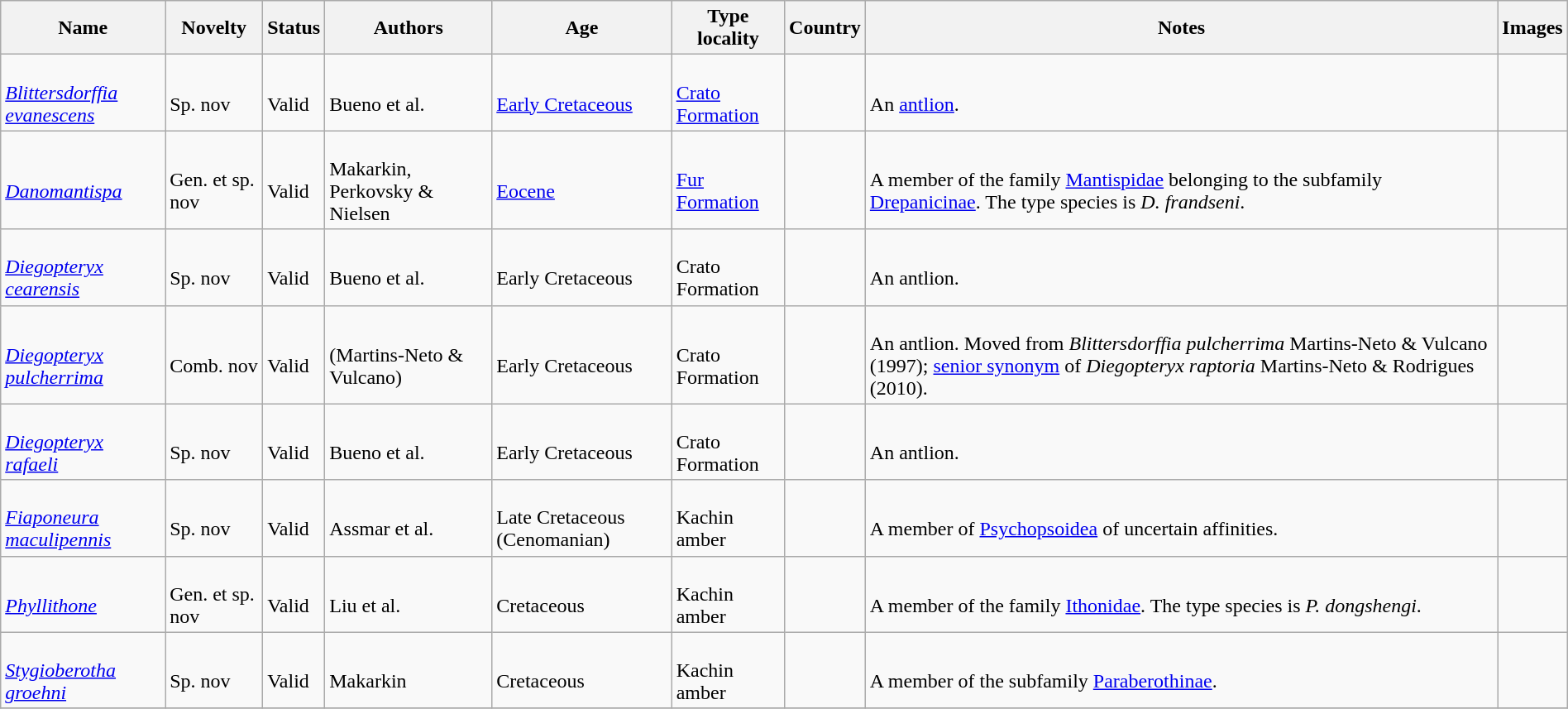<table class="wikitable sortable" align="center" width="100%">
<tr>
<th>Name</th>
<th>Novelty</th>
<th>Status</th>
<th>Authors</th>
<th>Age</th>
<th>Type locality</th>
<th>Country</th>
<th>Notes</th>
<th>Images</th>
</tr>
<tr>
<td><br><em><a href='#'>Blittersdorffia evanescens</a></em></td>
<td><br>Sp. nov</td>
<td><br>Valid</td>
<td><br>Bueno et al.</td>
<td><br><a href='#'>Early Cretaceous</a></td>
<td><br><a href='#'>Crato Formation</a></td>
<td><br></td>
<td><br>An <a href='#'>antlion</a>.</td>
<td></td>
</tr>
<tr>
<td><br><em><a href='#'>Danomantispa</a></em></td>
<td><br>Gen. et sp. nov</td>
<td><br>Valid</td>
<td><br>Makarkin, Perkovsky & Nielsen</td>
<td><br><a href='#'>Eocene</a></td>
<td><br><a href='#'>Fur Formation</a></td>
<td><br></td>
<td><br>A member of the family <a href='#'>Mantispidae</a> belonging to the subfamily <a href='#'>Drepanicinae</a>. The type species is <em>D. frandseni</em>.</td>
<td></td>
</tr>
<tr>
<td><br><em><a href='#'>Diegopteryx cearensis</a></em></td>
<td><br>Sp. nov</td>
<td><br>Valid</td>
<td><br>Bueno et al.</td>
<td><br>Early Cretaceous</td>
<td><br>Crato Formation</td>
<td><br></td>
<td><br>An antlion.</td>
<td></td>
</tr>
<tr>
<td><br><em><a href='#'>Diegopteryx pulcherrima</a></em></td>
<td><br>Comb. nov</td>
<td><br>Valid</td>
<td><br>(Martins-Neto & Vulcano)</td>
<td><br>Early Cretaceous</td>
<td><br>Crato Formation</td>
<td><br></td>
<td><br>An antlion. Moved from <em>Blittersdorffia pulcherrima</em> Martins-Neto & Vulcano (1997); <a href='#'>senior synonym</a> of <em>Diegopteryx raptoria</em> Martins-Neto & Rodrigues (2010).</td>
<td></td>
</tr>
<tr>
<td><br><em><a href='#'>Diegopteryx rafaeli</a></em></td>
<td><br>Sp. nov</td>
<td><br>Valid</td>
<td><br>Bueno et al.</td>
<td><br>Early Cretaceous</td>
<td><br>Crato Formation</td>
<td><br></td>
<td><br>An antlion.</td>
<td></td>
</tr>
<tr>
<td><br><em><a href='#'>Fiaponeura maculipennis</a></em></td>
<td><br>Sp. nov</td>
<td><br>Valid</td>
<td><br>Assmar et al.</td>
<td><br>Late Cretaceous (Cenomanian)</td>
<td><br>Kachin amber</td>
<td><br></td>
<td><br>A member of <a href='#'>Psychopsoidea</a> of uncertain affinities.</td>
<td></td>
</tr>
<tr>
<td><br><em><a href='#'>Phyllithone</a></em></td>
<td><br>Gen. et sp. nov</td>
<td><br>Valid</td>
<td><br>Liu et al.</td>
<td><br>Cretaceous</td>
<td><br>Kachin amber</td>
<td><br></td>
<td><br>A member of the family <a href='#'>Ithonidae</a>. The type species is <em>P. dongshengi</em>.</td>
<td></td>
</tr>
<tr>
<td><br><em><a href='#'>Stygioberotha groehni</a></em></td>
<td><br>Sp. nov</td>
<td><br>Valid</td>
<td><br>Makarkin</td>
<td><br>Cretaceous</td>
<td><br>Kachin amber</td>
<td><br></td>
<td><br>A member of the subfamily <a href='#'>Paraberothinae</a>.</td>
<td></td>
</tr>
<tr>
</tr>
</table>
